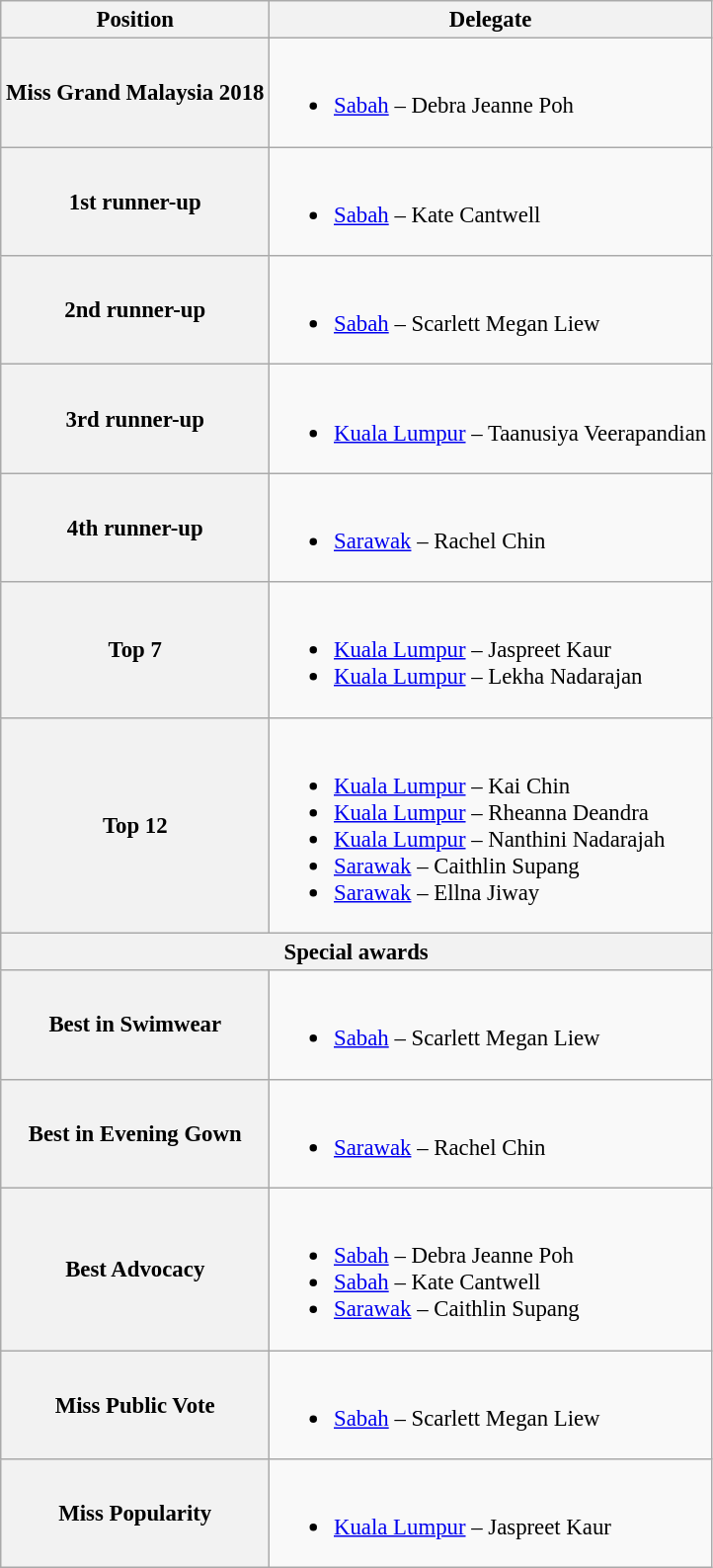<table class="wikitable" style="font-size: 95%";>
<tr>
<th>Position</th>
<th>Delegate</th>
</tr>
<tr>
<th>Miss Grand Malaysia 2018</th>
<td><br><ul><li><a href='#'>Sabah</a> – Debra Jeanne Poh</li></ul></td>
</tr>
<tr>
<th>1st runner-up</th>
<td><br><ul><li><a href='#'>Sabah</a> – Kate Cantwell</li></ul></td>
</tr>
<tr>
<th>2nd runner-up</th>
<td><br><ul><li><a href='#'>Sabah</a> – Scarlett Megan Liew</li></ul></td>
</tr>
<tr>
<th>3rd runner-up</th>
<td><br><ul><li><a href='#'>Kuala Lumpur</a> – Taanusiya Veerapandian</li></ul></td>
</tr>
<tr>
<th>4th runner-up</th>
<td><br><ul><li><a href='#'>Sarawak</a> – Rachel Chin</li></ul></td>
</tr>
<tr>
<th>Top 7</th>
<td><br><ul><li><a href='#'>Kuala Lumpur</a> – Jaspreet Kaur</li><li><a href='#'>Kuala Lumpur</a> – Lekha Nadarajan</li></ul></td>
</tr>
<tr>
<th>Top 12</th>
<td><br><ul><li><a href='#'>Kuala Lumpur</a> – Kai Chin</li><li><a href='#'>Kuala Lumpur</a> – Rheanna Deandra</li><li><a href='#'>Kuala Lumpur</a> – Nanthini Nadarajah</li><li><a href='#'>Sarawak</a> – Caithlin Supang</li><li><a href='#'>Sarawak</a> – Ellna Jiway</li></ul></td>
</tr>
<tr>
<th colspan=2>Special awards</th>
</tr>
<tr>
<th>Best in Swimwear</th>
<td><br><ul><li><a href='#'>Sabah</a> – Scarlett Megan Liew</li></ul></td>
</tr>
<tr>
<th>Best in Evening Gown</th>
<td><br><ul><li><a href='#'>Sarawak</a> – Rachel Chin</li></ul></td>
</tr>
<tr>
<th>Best Advocacy</th>
<td><br><ul><li><a href='#'>Sabah</a> – Debra Jeanne Poh</li><li><a href='#'>Sabah</a> – Kate Cantwell</li><li><a href='#'>Sarawak</a> – Caithlin Supang</li></ul></td>
</tr>
<tr>
<th>Miss Public Vote</th>
<td><br><ul><li><a href='#'>Sabah</a> – Scarlett Megan Liew</li></ul></td>
</tr>
<tr>
<th>Miss Popularity</th>
<td><br><ul><li><a href='#'>Kuala Lumpur</a> – Jaspreet Kaur</li></ul></td>
</tr>
</table>
